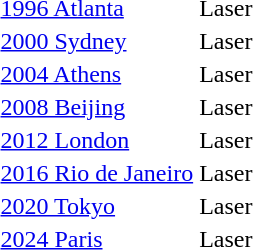<table>
<tr>
<td><a href='#'>1996 Atlanta</a> <br> </td>
<td>Laser</td>
<td></td>
<td></td>
<td></td>
</tr>
<tr>
<td><a href='#'>2000 Sydney</a> <br> </td>
<td>Laser</td>
<td></td>
<td></td>
<td></td>
</tr>
<tr>
<td><a href='#'>2004 Athens</a> <br> </td>
<td>Laser</td>
<td></td>
<td></td>
<td></td>
</tr>
<tr>
<td><a href='#'>2008 Beijing</a> <br> </td>
<td>Laser</td>
<td></td>
<td></td>
<td></td>
</tr>
<tr>
<td><a href='#'>2012 London</a> <br> </td>
<td>Laser</td>
<td></td>
<td></td>
<td></td>
</tr>
<tr>
<td><a href='#'>2016 Rio de Janeiro</a> <br> </td>
<td>Laser</td>
<td></td>
<td></td>
<td></td>
</tr>
<tr>
<td><a href='#'>2020 Tokyo</a> <br> </td>
<td>Laser</td>
<td></td>
<td></td>
<td></td>
</tr>
<tr>
<td><a href='#'>2024 Paris</a> <br> </td>
<td>Laser</td>
<td></td>
<td></td>
<td></td>
</tr>
</table>
